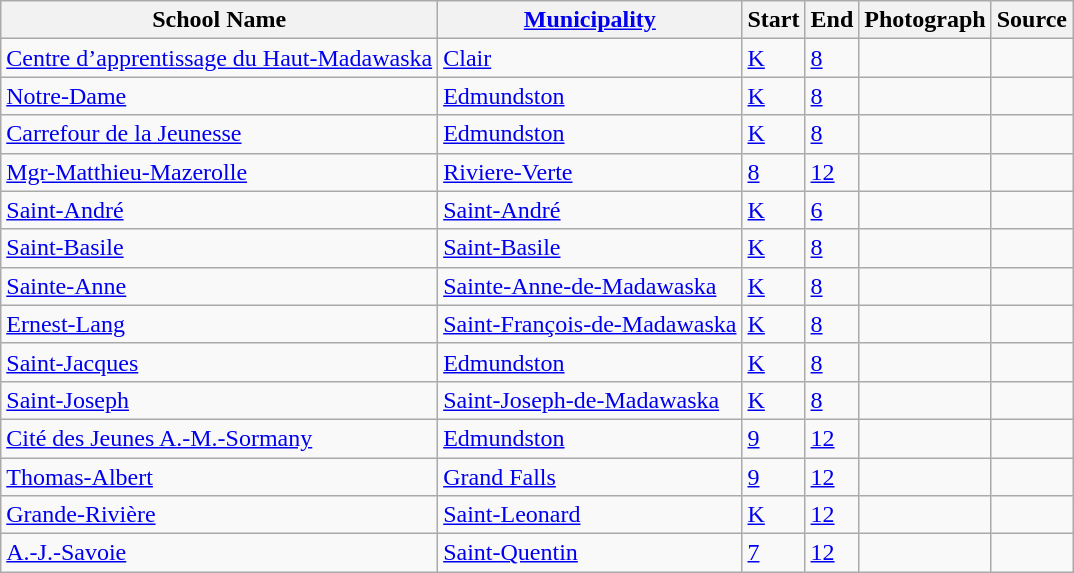<table class="wikitable sortable">
<tr>
<th>School Name</th>
<th><a href='#'>Municipality</a></th>
<th>Start</th>
<th>End</th>
<th>Photograph</th>
<th>Source</th>
</tr>
<tr>
<td><a href='#'>Centre d’apprentissage du Haut-Madawaska</a></td>
<td><a href='#'>Clair</a></td>
<td><a href='#'>K</a></td>
<td><a href='#'>8</a></td>
<td></td>
<td></td>
</tr>
<tr>
<td><a href='#'>Notre-Dame</a></td>
<td><a href='#'>Edmundston</a></td>
<td><a href='#'>K</a></td>
<td><a href='#'>8</a></td>
<td></td>
<td></td>
</tr>
<tr>
<td><a href='#'>Carrefour de la Jeunesse</a></td>
<td><a href='#'>Edmundston</a></td>
<td><a href='#'>K</a></td>
<td><a href='#'>8</a></td>
<td></td>
<td></td>
</tr>
<tr>
<td><a href='#'>Mgr-Matthieu-Mazerolle</a></td>
<td><a href='#'>Riviere-Verte</a></td>
<td><a href='#'>8</a></td>
<td><a href='#'>12</a></td>
<td></td>
<td></td>
</tr>
<tr>
<td><a href='#'>Saint-André</a></td>
<td><a href='#'>Saint-André</a></td>
<td><a href='#'>K</a></td>
<td><a href='#'>6</a></td>
<td></td>
<td></td>
</tr>
<tr>
<td><a href='#'>Saint-Basile</a></td>
<td><a href='#'>Saint-Basile</a></td>
<td><a href='#'>K</a></td>
<td><a href='#'>8</a></td>
<td></td>
<td></td>
</tr>
<tr>
<td><a href='#'>Sainte-Anne</a></td>
<td><a href='#'>Sainte-Anne-de-Madawaska</a></td>
<td><a href='#'>K</a></td>
<td><a href='#'>8</a></td>
<td></td>
<td></td>
</tr>
<tr>
<td><a href='#'>Ernest-Lang</a></td>
<td><a href='#'>Saint-François-de-Madawaska</a></td>
<td><a href='#'>K</a></td>
<td><a href='#'>8</a></td>
<td></td>
<td></td>
</tr>
<tr>
<td><a href='#'>Saint-Jacques</a></td>
<td><a href='#'>Edmundston</a></td>
<td><a href='#'>K</a></td>
<td><a href='#'>8</a></td>
<td></td>
<td></td>
</tr>
<tr>
<td><a href='#'>Saint-Joseph</a></td>
<td><a href='#'>Saint-Joseph-de-Madawaska</a></td>
<td><a href='#'>K</a></td>
<td><a href='#'>8</a></td>
<td></td>
<td></td>
</tr>
<tr>
<td><a href='#'>Cité des Jeunes A.-M.-Sormany</a></td>
<td><a href='#'>Edmundston</a></td>
<td><a href='#'>9</a></td>
<td><a href='#'>12</a></td>
<td></td>
<td></td>
</tr>
<tr>
<td><a href='#'>Thomas-Albert</a></td>
<td><a href='#'>Grand Falls</a></td>
<td><a href='#'>9</a></td>
<td><a href='#'>12</a></td>
<td></td>
<td></td>
</tr>
<tr>
<td><a href='#'>Grande-Rivière</a></td>
<td><a href='#'>Saint-Leonard</a></td>
<td><a href='#'>K</a></td>
<td><a href='#'>12</a></td>
<td></td>
<td></td>
</tr>
<tr>
<td><a href='#'>A.-J.-Savoie</a></td>
<td><a href='#'>Saint-Quentin</a></td>
<td><a href='#'>7</a></td>
<td><a href='#'>12</a></td>
<td></td>
<td></td>
</tr>
</table>
